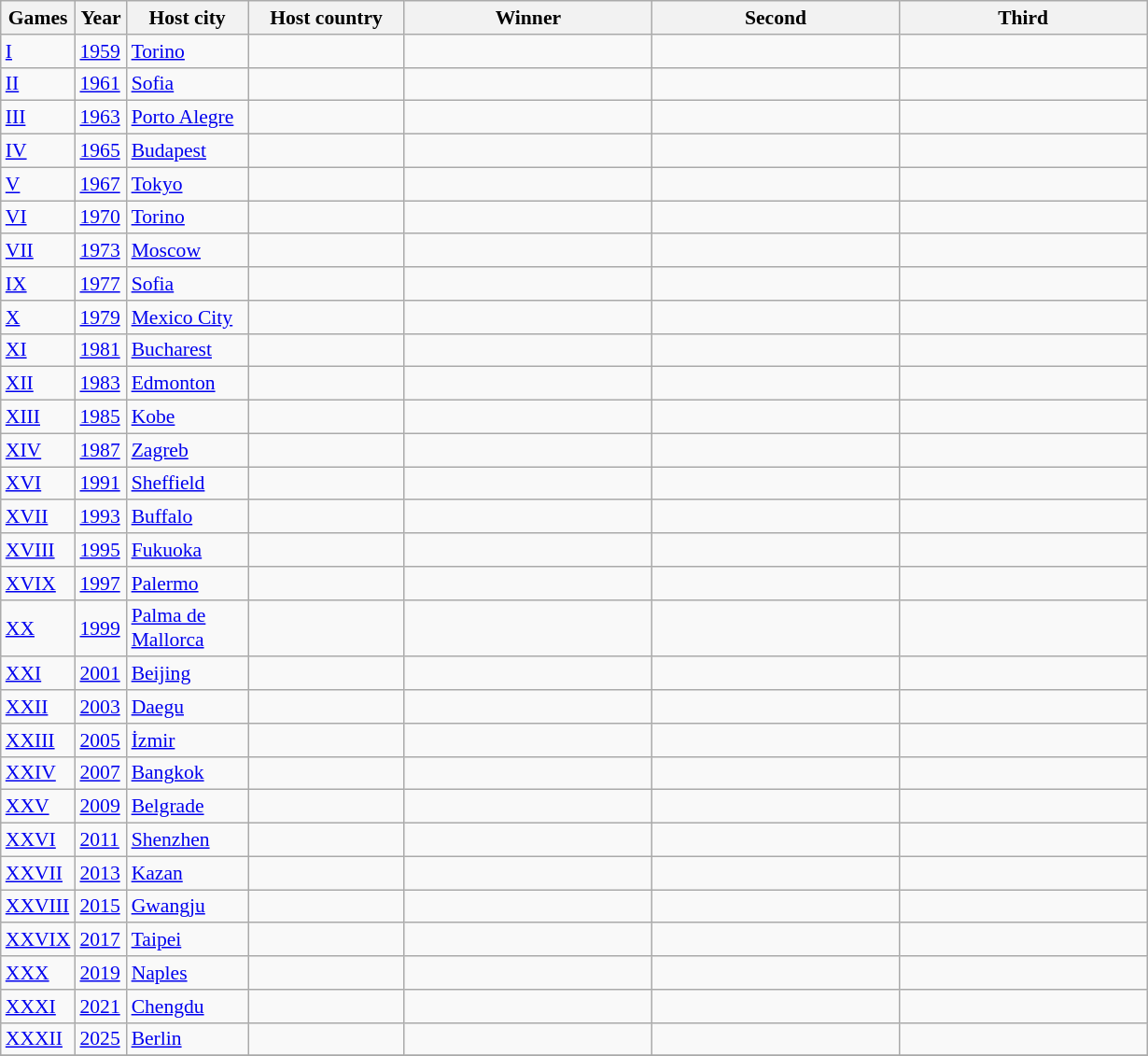<table class=wikitable style=font-size:90%;>
<tr>
<th width=40>Games</th>
<th width=30>Year</th>
<th width=80>Host city</th>
<th width=105>Host country</th>
<th width=170>Winner</th>
<th width=170>Second</th>
<th width=170>Third</th>
</tr>
<tr>
<td><a href='#'>I</a></td>
<td><a href='#'>1959</a></td>
<td><a href='#'>Torino</a></td>
<td></td>
<td></td>
<td></td>
<td></td>
</tr>
<tr>
<td><a href='#'>II</a></td>
<td><a href='#'>1961</a></td>
<td><a href='#'>Sofia</a></td>
<td></td>
<td></td>
<td></td>
<td></td>
</tr>
<tr>
<td><a href='#'>III</a></td>
<td><a href='#'>1963</a></td>
<td><a href='#'>Porto Alegre</a></td>
<td></td>
<td></td>
<td></td>
<td></td>
</tr>
<tr>
<td><a href='#'>IV</a></td>
<td><a href='#'>1965</a></td>
<td><a href='#'>Budapest</a></td>
<td></td>
<td></td>
<td></td>
<td></td>
</tr>
<tr>
<td><a href='#'>V</a></td>
<td><a href='#'>1967</a></td>
<td><a href='#'>Tokyo</a></td>
<td></td>
<td></td>
<td></td>
<td></td>
</tr>
<tr>
<td><a href='#'>VI</a></td>
<td><a href='#'>1970</a></td>
<td><a href='#'>Torino</a></td>
<td></td>
<td></td>
<td></td>
<td></td>
</tr>
<tr>
<td><a href='#'>VII</a></td>
<td><a href='#'>1973</a></td>
<td><a href='#'>Moscow</a></td>
<td></td>
<td></td>
<td></td>
<td></td>
</tr>
<tr>
<td><a href='#'>IX</a></td>
<td><a href='#'>1977</a></td>
<td><a href='#'>Sofia</a></td>
<td></td>
<td></td>
<td></td>
<td></td>
</tr>
<tr>
<td><a href='#'>X</a></td>
<td><a href='#'>1979</a></td>
<td><a href='#'>Mexico City</a></td>
<td></td>
<td></td>
<td></td>
<td></td>
</tr>
<tr>
<td><a href='#'>XI</a></td>
<td><a href='#'>1981</a></td>
<td><a href='#'>Bucharest</a></td>
<td></td>
<td></td>
<td></td>
<td></td>
</tr>
<tr>
<td><a href='#'>XII</a></td>
<td><a href='#'>1983</a></td>
<td><a href='#'>Edmonton</a></td>
<td></td>
<td></td>
<td></td>
<td></td>
</tr>
<tr>
<td><a href='#'>XIII</a></td>
<td><a href='#'>1985</a></td>
<td><a href='#'>Kobe</a></td>
<td></td>
<td></td>
<td></td>
<td></td>
</tr>
<tr>
<td><a href='#'>XIV</a></td>
<td><a href='#'>1987</a></td>
<td><a href='#'>Zagreb</a></td>
<td></td>
<td></td>
<td></td>
<td></td>
</tr>
<tr>
<td><a href='#'>XVI</a></td>
<td><a href='#'>1991</a></td>
<td><a href='#'>Sheffield</a></td>
<td></td>
<td></td>
<td></td>
<td></td>
</tr>
<tr>
<td><a href='#'>XVII</a></td>
<td><a href='#'>1993</a></td>
<td><a href='#'>Buffalo</a></td>
<td></td>
<td></td>
<td></td>
<td></td>
</tr>
<tr>
<td><a href='#'>XVIII</a></td>
<td><a href='#'>1995</a></td>
<td><a href='#'>Fukuoka</a></td>
<td></td>
<td></td>
<td></td>
<td></td>
</tr>
<tr>
<td><a href='#'>XVIX</a></td>
<td><a href='#'>1997</a></td>
<td><a href='#'>Palermo</a></td>
<td></td>
<td></td>
<td></td>
<td></td>
</tr>
<tr>
<td><a href='#'>XX</a></td>
<td><a href='#'>1999</a></td>
<td><a href='#'>Palma de Mallorca</a></td>
<td></td>
<td></td>
<td></td>
<td></td>
</tr>
<tr>
<td><a href='#'>XXI</a></td>
<td><a href='#'>2001</a></td>
<td><a href='#'>Beijing</a></td>
<td></td>
<td></td>
<td></td>
<td></td>
</tr>
<tr>
<td><a href='#'>XXII</a></td>
<td><a href='#'>2003</a></td>
<td><a href='#'>Daegu</a></td>
<td></td>
<td></td>
<td></td>
<td></td>
</tr>
<tr>
<td><a href='#'>XXIII</a></td>
<td><a href='#'>2005</a></td>
<td><a href='#'>İzmir</a></td>
<td></td>
<td></td>
<td></td>
<td></td>
</tr>
<tr>
<td><a href='#'>XXIV</a></td>
<td><a href='#'>2007</a></td>
<td><a href='#'>Bangkok</a></td>
<td></td>
<td></td>
<td></td>
<td></td>
</tr>
<tr>
<td><a href='#'>XXV</a></td>
<td><a href='#'>2009</a></td>
<td><a href='#'>Belgrade</a></td>
<td></td>
<td></td>
<td></td>
<td></td>
</tr>
<tr>
<td><a href='#'>XXVI</a></td>
<td><a href='#'>2011</a></td>
<td><a href='#'>Shenzhen</a></td>
<td></td>
<td></td>
<td></td>
<td></td>
</tr>
<tr>
<td><a href='#'>XXVII</a></td>
<td><a href='#'>2013</a></td>
<td><a href='#'>Kazan</a></td>
<td></td>
<td></td>
<td></td>
<td></td>
</tr>
<tr>
<td><a href='#'>XXVIII</a></td>
<td><a href='#'>2015</a></td>
<td><a href='#'>Gwangju</a></td>
<td></td>
<td></td>
<td></td>
<td></td>
</tr>
<tr>
<td><a href='#'>XXVIX</a></td>
<td><a href='#'>2017</a></td>
<td><a href='#'>Taipei</a></td>
<td></td>
<td></td>
<td></td>
<td></td>
</tr>
<tr>
<td><a href='#'>XXX</a></td>
<td><a href='#'>2019</a></td>
<td><a href='#'>Naples</a></td>
<td></td>
<td></td>
<td></td>
<td></td>
</tr>
<tr>
<td><a href='#'>XXXI</a></td>
<td><a href='#'>2021</a></td>
<td><a href='#'>Chengdu</a></td>
<td></td>
<td></td>
<td></td>
<td></td>
</tr>
<tr>
<td><a href='#'>XXXII</a></td>
<td><a href='#'>2025</a></td>
<td><a href='#'>Berlin</a></td>
<td></td>
<td></td>
<td></td>
<td></td>
</tr>
<tr>
</tr>
</table>
